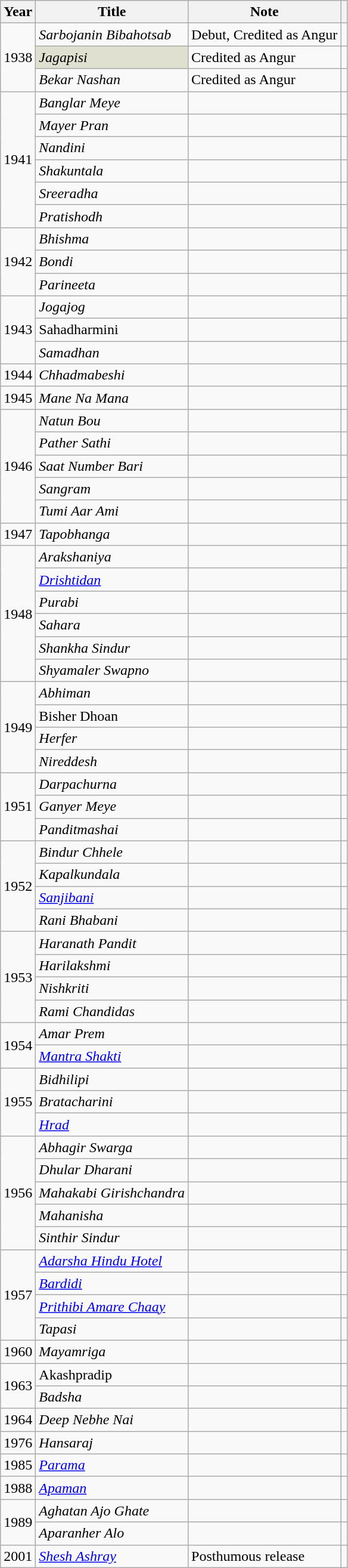<table class="wikitable">
<tr>
<th>Year</th>
<th>Title</th>
<th>Note</th>
<th></th>
</tr>
<tr>
<td rowspan="3">1938</td>
<td><em>Sarbojanin Bibahotsab</em></td>
<td>Debut, Credited as Angur</td>
<td></td>
</tr>
<tr>
<td bgcolor="#E0E0D1"><em>Jagapisi</em> </td>
<td>Credited as Angur</td>
<td></td>
</tr>
<tr>
<td><em>Bekar Nashan</em></td>
<td>Credited as Angur</td>
<td></td>
</tr>
<tr>
<td rowspan="6">1941</td>
<td><em>Banglar Meye</em></td>
<td></td>
<td></td>
</tr>
<tr>
<td><em>Mayer Pran</em></td>
<td></td>
<td></td>
</tr>
<tr>
<td><em>Nandini</em></td>
<td></td>
<td></td>
</tr>
<tr>
<td><em>Shakuntala</em></td>
<td></td>
<td></td>
</tr>
<tr>
<td><em>Sreeradha</em></td>
<td></td>
<td></td>
</tr>
<tr>
<td><em>Pratishodh</em></td>
<td></td>
<td></td>
</tr>
<tr>
<td rowspan="3">1942</td>
<td><em>Bhishma</em></td>
<td></td>
<td></td>
</tr>
<tr>
<td><em>Bondi</em></td>
<td></td>
<td></td>
</tr>
<tr>
<td><em>Parineeta</em></td>
<td></td>
<td></td>
</tr>
<tr>
<td rowspan="3">1943</td>
<td><em>Jogajog</em></td>
<td></td>
<td></td>
</tr>
<tr>
<td>Sahadharmini</td>
<td></td>
<td></td>
</tr>
<tr>
<td><em>Samadhan</em></td>
<td></td>
<td></td>
</tr>
<tr>
<td>1944</td>
<td><em>Chhadmabeshi</em></td>
<td></td>
<td></td>
</tr>
<tr>
<td>1945</td>
<td><em>Mane Na Mana</em></td>
<td></td>
<td></td>
</tr>
<tr>
<td rowspan="5">1946</td>
<td><em>Natun Bou</em></td>
<td></td>
<td></td>
</tr>
<tr>
<td><em>Pather Sathi</em></td>
<td></td>
<td></td>
</tr>
<tr>
<td><em>Saat Number Bari</em></td>
<td></td>
<td></td>
</tr>
<tr>
<td><em>Sangram</em></td>
<td></td>
<td></td>
</tr>
<tr>
<td><em>Tumi Aar Ami</em></td>
<td></td>
<td></td>
</tr>
<tr>
<td>1947</td>
<td><em>Tapobhanga</em></td>
<td></td>
<td></td>
</tr>
<tr>
<td rowspan="6">1948</td>
<td><em>Arakshaniya</em></td>
<td></td>
<td></td>
</tr>
<tr>
<td><em><a href='#'>Drishtidan</a></em></td>
<td></td>
<td></td>
</tr>
<tr>
<td><em>Purabi</em></td>
<td></td>
<td></td>
</tr>
<tr>
<td><em>Sahara</em></td>
<td></td>
<td></td>
</tr>
<tr>
<td><em>Shankha Sindur</em></td>
<td></td>
<td></td>
</tr>
<tr>
<td><em>Shyamaler Swapno</em></td>
<td></td>
<td></td>
</tr>
<tr>
<td rowspan="4">1949</td>
<td><em>Abhiman</em></td>
<td></td>
<td></td>
</tr>
<tr>
<td>Bisher Dhoan</td>
<td></td>
<td></td>
</tr>
<tr>
<td><em>Herfer</em></td>
<td></td>
<td></td>
</tr>
<tr>
<td><em>Nireddesh</em></td>
<td></td>
<td></td>
</tr>
<tr>
<td rowspan="3">1951</td>
<td><em>Darpachurna</em></td>
<td></td>
<td></td>
</tr>
<tr>
<td><em>Ganyer Meye</em></td>
<td></td>
<td></td>
</tr>
<tr>
<td><em>Panditmashai</em></td>
<td></td>
<td></td>
</tr>
<tr>
<td rowspan="4">1952</td>
<td><em>Bindur Chhele</em></td>
<td></td>
<td></td>
</tr>
<tr>
<td><em>Kapalkundala</em></td>
<td></td>
<td></td>
</tr>
<tr>
<td><em><a href='#'>Sanjibani</a></em></td>
<td></td>
<td></td>
</tr>
<tr>
<td><em>Rani Bhabani</em></td>
<td></td>
<td></td>
</tr>
<tr>
<td rowspan="4">1953</td>
<td><em>Haranath Pandit</em></td>
<td></td>
<td></td>
</tr>
<tr>
<td><em>Harilakshmi</em></td>
<td></td>
<td></td>
</tr>
<tr>
<td><em>Nishkriti</em></td>
<td></td>
<td></td>
</tr>
<tr>
<td><em>Rami Chandidas</em></td>
<td></td>
<td></td>
</tr>
<tr>
<td rowspan="2">1954</td>
<td><em>Amar Prem</em></td>
<td></td>
<td></td>
</tr>
<tr>
<td><em><a href='#'>Mantra Shakti</a></em></td>
<td></td>
<td></td>
</tr>
<tr>
<td rowspan="3">1955</td>
<td><em>Bidhilipi</em></td>
<td></td>
<td></td>
</tr>
<tr>
<td><em>Bratacharini</em></td>
<td></td>
<td></td>
</tr>
<tr>
<td><em><a href='#'>Hrad</a></em></td>
<td></td>
<td></td>
</tr>
<tr>
<td rowspan="5">1956</td>
<td><em>Abhagir Swarga</em></td>
<td></td>
<td></td>
</tr>
<tr>
<td><em>Dhular Dharani</em></td>
<td></td>
<td></td>
</tr>
<tr>
<td><em>Mahakabi Girishchandra</em></td>
<td></td>
<td></td>
</tr>
<tr>
<td><em>Mahanisha</em></td>
<td></td>
<td></td>
</tr>
<tr>
<td><em>Sinthir Sindur</em></td>
<td></td>
<td></td>
</tr>
<tr>
<td rowspan="4">1957</td>
<td><em><a href='#'>Adarsha Hindu Hotel</a></em></td>
<td></td>
<td></td>
</tr>
<tr>
<td><em><a href='#'>Bardidi</a></em></td>
<td></td>
<td></td>
</tr>
<tr>
<td><em><a href='#'>Prithibi Amare Chaay</a></em></td>
<td></td>
<td></td>
</tr>
<tr>
<td><em>Tapasi</em></td>
<td></td>
<td></td>
</tr>
<tr>
<td>1960</td>
<td><em>Mayamriga</em></td>
<td></td>
<td></td>
</tr>
<tr>
<td rowspan="2">1963</td>
<td>Akashpradip</td>
<td></td>
<td></td>
</tr>
<tr>
<td><em>Badsha</em></td>
<td></td>
<td></td>
</tr>
<tr>
<td>1964</td>
<td><em>Deep Nebhe Nai</em></td>
<td></td>
<td></td>
</tr>
<tr>
<td>1976</td>
<td><em>Hansaraj</em></td>
<td></td>
<td></td>
</tr>
<tr>
<td>1985</td>
<td><em><a href='#'>Parama</a></em></td>
<td></td>
<td></td>
</tr>
<tr>
<td>1988</td>
<td><em><a href='#'>Apaman</a></em></td>
<td></td>
<td></td>
</tr>
<tr>
<td rowspan="2">1989</td>
<td><em>Aghatan Ajo Ghate</em></td>
<td></td>
<td></td>
</tr>
<tr>
<td><em>Aparanher Alo</em></td>
<td></td>
<td></td>
</tr>
<tr>
<td>2001</td>
<td><em><a href='#'>Shesh Ashray</a></em></td>
<td>Posthumous release</td>
<td></td>
</tr>
</table>
